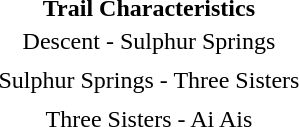<table style="right: 1px solid #BBB; :">
<tr>
<td colspan="2" align="center"><strong>Trail Characteristics</strong></td>
</tr>
<tr>
<td colspan="2" align="center">Descent - Sulphur Springs</td>
</tr>
<tr>
<td></td>
<td></td>
</tr>
<tr>
<td colspan="2" align="center">Sulphur Springs - Three Sisters</td>
</tr>
<tr>
<td></td>
<td></td>
</tr>
<tr>
<td colspan="2" align="center">Three Sisters - Ai Ais</td>
</tr>
<tr>
<td></td>
<td></td>
</tr>
<tr>
</tr>
</table>
